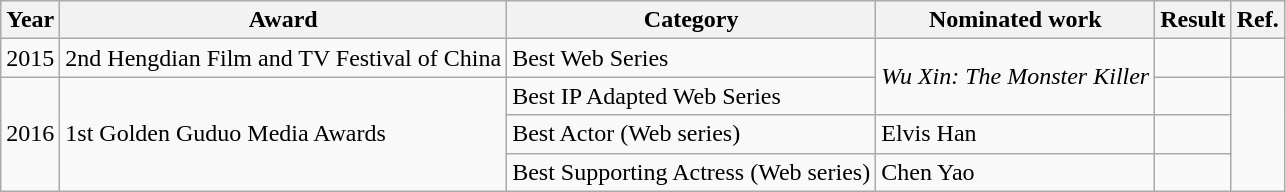<table class="wikitable">
<tr>
<th>Year</th>
<th>Award</th>
<th>Category</th>
<th>Nominated work</th>
<th>Result</th>
<th>Ref.</th>
</tr>
<tr>
<td>2015</td>
<td>2nd Hengdian Film and TV Festival of China</td>
<td>Best Web Series</td>
<td rowspan=2><em>Wu Xin: The Monster Killer</em></td>
<td></td>
<td></td>
</tr>
<tr>
<td rowspan=3>2016</td>
<td rowspan=3>1st Golden Guduo Media Awards</td>
<td>Best IP Adapted Web Series</td>
<td></td>
<td rowspan=3></td>
</tr>
<tr>
<td>Best Actor (Web series)</td>
<td>Elvis Han</td>
<td></td>
</tr>
<tr>
<td>Best Supporting Actress (Web series)</td>
<td>Chen Yao</td>
<td></td>
</tr>
</table>
